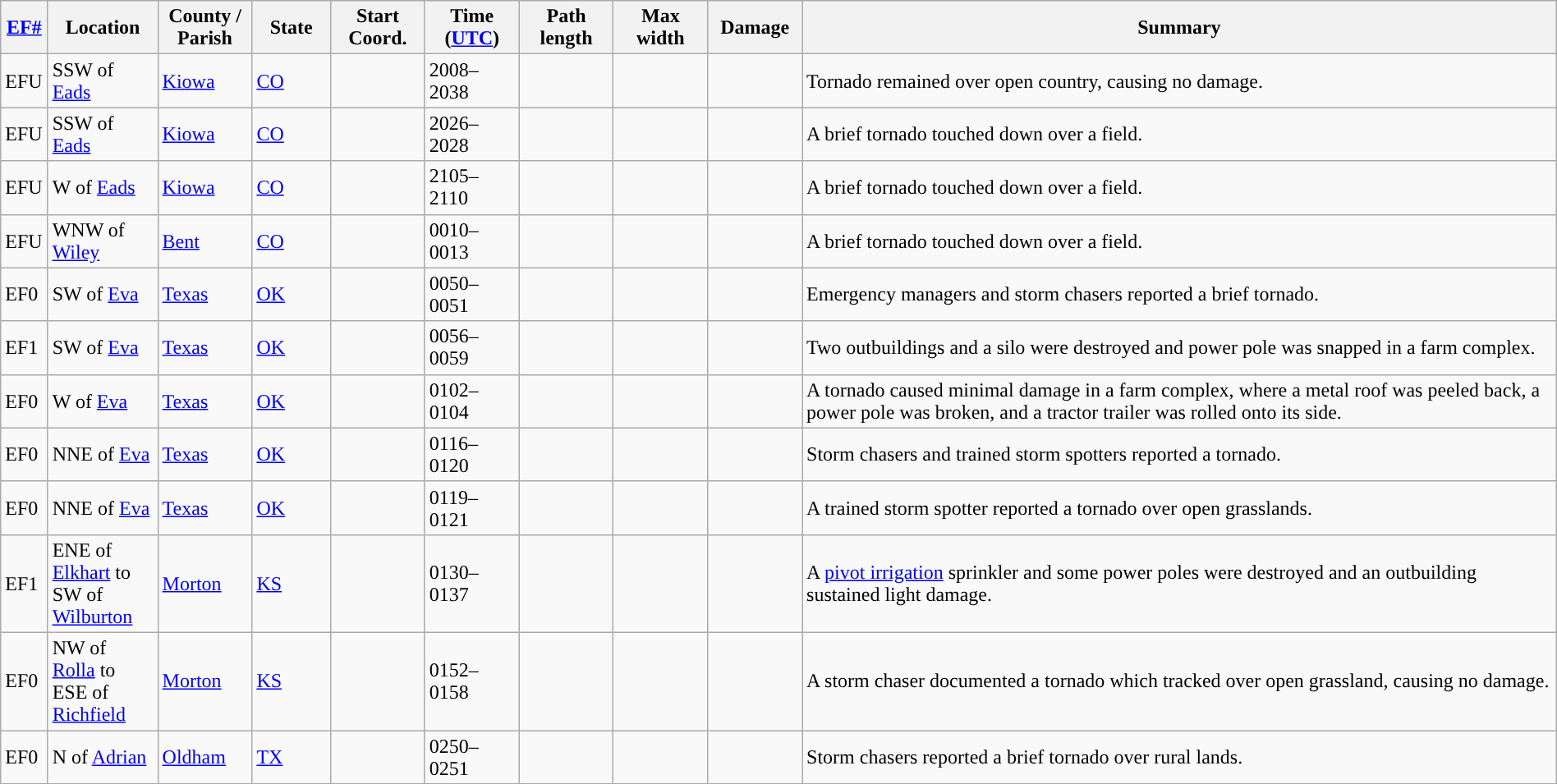<table class="wikitable sortable" style="width:100%;">
<tr>
<th scope="col" width="3%" align="center"><a href='#'>EF#</a></th>
<th scope="col" width="7%" align="center" class="unsortable">Location</th>
<th scope="col" width="6%" align="center" class="unsortable">County / Parish</th>
<th scope="col" width="5%" align="center">State</th>
<th scope="col" width="6%" align="center">Start Coord.</th>
<th scope="col" width="6%" align="center">Time (<a href='#'>UTC</a>)</th>
<th scope="col" width="6%" align="center">Path length</th>
<th scope="col" width="6%" align="center">Max width</th>
<th scope="col" width="6%" align="center">Damage</th>
<th scope="col" width="48%" class="unsortable" align="center">Summary</th>
</tr>
<tr>
<td>EFU</td>
<td>SSW of <a href='#'>Eads</a></td>
<td><a href='#'>Kiowa</a></td>
<td><a href='#'>CO</a></td>
<td></td>
<td>2008–2038</td>
<td></td>
<td></td>
<td></td>
<td>Tornado remained over open country, causing no damage.</td>
</tr>
<tr>
<td>EFU</td>
<td>SSW of <a href='#'>Eads</a></td>
<td><a href='#'>Kiowa</a></td>
<td><a href='#'>CO</a></td>
<td></td>
<td>2026–2028</td>
<td></td>
<td></td>
<td></td>
<td>A brief tornado touched down over a field.</td>
</tr>
<tr>
<td>EFU</td>
<td>W of <a href='#'>Eads</a></td>
<td><a href='#'>Kiowa</a></td>
<td><a href='#'>CO</a></td>
<td></td>
<td>2105–2110</td>
<td></td>
<td></td>
<td></td>
<td>A brief tornado touched down over a field.</td>
</tr>
<tr>
<td>EFU</td>
<td>WNW of <a href='#'>Wiley</a></td>
<td><a href='#'>Bent</a></td>
<td><a href='#'>CO</a></td>
<td></td>
<td>0010–0013</td>
<td></td>
<td></td>
<td></td>
<td>A brief tornado touched down over a field.</td>
</tr>
<tr>
<td>EF0</td>
<td>SW of <a href='#'>Eva</a></td>
<td><a href='#'>Texas</a></td>
<td><a href='#'>OK</a></td>
<td></td>
<td>0050–0051</td>
<td></td>
<td></td>
<td></td>
<td>Emergency managers and storm chasers reported a brief tornado.</td>
</tr>
<tr>
<td>EF1</td>
<td>SW of <a href='#'>Eva</a></td>
<td><a href='#'>Texas</a></td>
<td><a href='#'>OK</a></td>
<td></td>
<td>0056–0059</td>
<td></td>
<td></td>
<td></td>
<td>Two outbuildings and a silo were destroyed and power pole was snapped in a farm complex.</td>
</tr>
<tr>
<td>EF0</td>
<td>W of <a href='#'>Eva</a></td>
<td><a href='#'>Texas</a></td>
<td><a href='#'>OK</a></td>
<td></td>
<td>0102–0104</td>
<td></td>
<td></td>
<td></td>
<td>A tornado caused minimal damage in a farm complex, where a metal roof was peeled back, a power pole was broken, and a tractor trailer was rolled onto its side.</td>
</tr>
<tr>
<td>EF0</td>
<td>NNE of <a href='#'>Eva</a></td>
<td><a href='#'>Texas</a></td>
<td><a href='#'>OK</a></td>
<td></td>
<td>0116–0120</td>
<td></td>
<td></td>
<td></td>
<td>Storm chasers and trained storm spotters reported a tornado.</td>
</tr>
<tr>
<td>EF0</td>
<td>NNE of <a href='#'>Eva</a></td>
<td><a href='#'>Texas</a></td>
<td><a href='#'>OK</a></td>
<td></td>
<td>0119–0121</td>
<td></td>
<td></td>
<td></td>
<td>A trained storm spotter reported a tornado over open grasslands.</td>
</tr>
<tr>
<td>EF1</td>
<td>ENE of <a href='#'>Elkhart</a> to SW of <a href='#'>Wilburton</a></td>
<td><a href='#'>Morton</a></td>
<td><a href='#'>KS</a></td>
<td></td>
<td>0130–0137</td>
<td></td>
<td></td>
<td></td>
<td>A <a href='#'>pivot irrigation</a> sprinkler and some power poles were destroyed and an outbuilding sustained light damage.</td>
</tr>
<tr>
<td>EF0</td>
<td>NW of <a href='#'>Rolla</a> to ESE of <a href='#'>Richfield</a></td>
<td><a href='#'>Morton</a></td>
<td><a href='#'>KS</a></td>
<td></td>
<td>0152–0158</td>
<td></td>
<td></td>
<td></td>
<td>A storm chaser documented a tornado which tracked over open grassland, causing no damage.</td>
</tr>
<tr>
<td>EF0</td>
<td>N of <a href='#'>Adrian</a></td>
<td><a href='#'>Oldham</a></td>
<td><a href='#'>TX</a></td>
<td></td>
<td>0250–0251</td>
<td></td>
<td></td>
<td></td>
<td>Storm chasers reported a brief tornado over rural lands.</td>
</tr>
<tr>
</tr>
</table>
